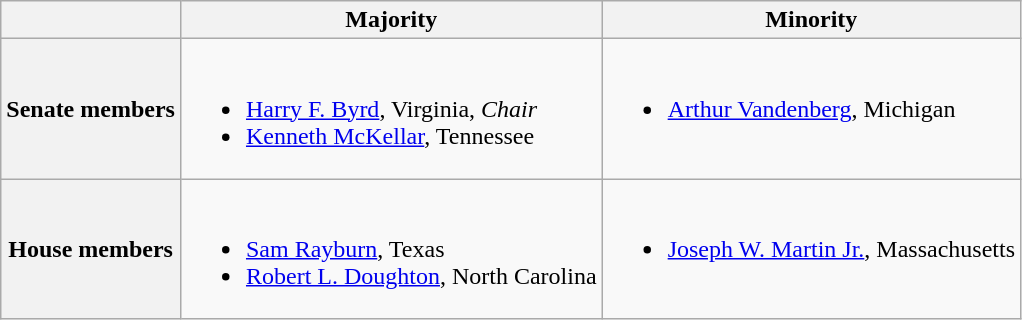<table class=wikitable>
<tr>
<th></th>
<th>Majority</th>
<th>Minority</th>
</tr>
<tr>
<th>Senate members</th>
<td valign="top" ><br><ul><li><a href='#'>Harry F. Byrd</a>, Virginia, <em>Chair</em></li><li><a href='#'>Kenneth McKellar</a>, Tennessee</li></ul></td>
<td valign="top" ><br><ul><li><a href='#'>Arthur Vandenberg</a>, Michigan</li></ul></td>
</tr>
<tr>
<th>House members</th>
<td valign="top" ><br><ul><li><a href='#'>Sam Rayburn</a>, Texas</li><li><a href='#'>Robert L. Doughton</a>, North Carolina</li></ul></td>
<td valign="top" ><br><ul><li><a href='#'>Joseph W. Martin Jr.</a>, Massachusetts</li></ul></td>
</tr>
</table>
